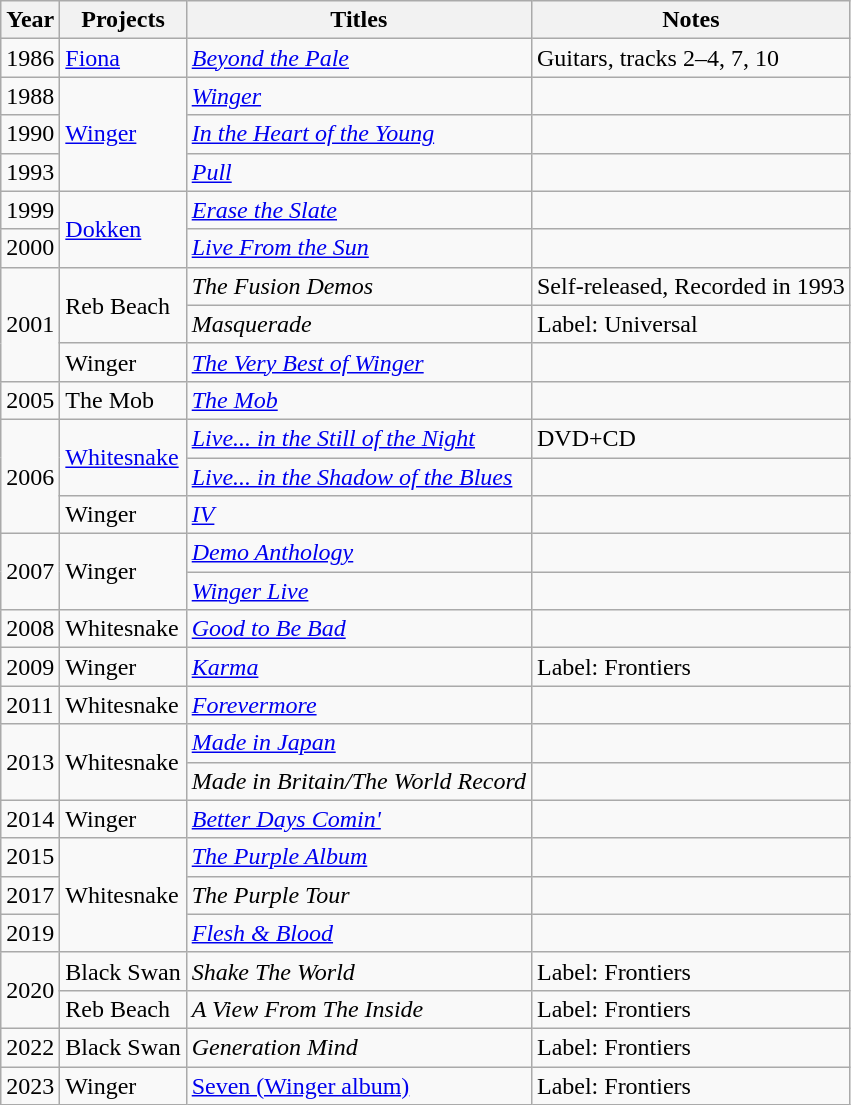<table class="wikitable">
<tr>
<th>Year</th>
<th>Projects</th>
<th>Titles</th>
<th>Notes</th>
</tr>
<tr>
<td>1986</td>
<td><a href='#'>Fiona</a></td>
<td><em><a href='#'>Beyond the Pale</a></em></td>
<td>Guitars, tracks 2–4, 7, 10</td>
</tr>
<tr>
<td>1988</td>
<td rowspan="3"><a href='#'>Winger</a></td>
<td><em><a href='#'>Winger</a></em></td>
<td></td>
</tr>
<tr>
<td>1990</td>
<td><em><a href='#'>In the Heart of the Young</a></em></td>
<td></td>
</tr>
<tr>
<td>1993</td>
<td><em><a href='#'>Pull</a></em></td>
<td></td>
</tr>
<tr>
<td>1999</td>
<td rowspan="2"><a href='#'>Dokken</a></td>
<td><em><a href='#'>Erase the Slate</a></em></td>
<td></td>
</tr>
<tr>
<td>2000</td>
<td><em><a href='#'>Live From the Sun</a></em></td>
<td></td>
</tr>
<tr>
<td rowspan="3">2001</td>
<td rowspan="2">Reb Beach</td>
<td><em>The Fusion Demos</em></td>
<td>Self-released, Recorded in 1993</td>
</tr>
<tr>
<td><em>Masquerade</em></td>
<td>Label: Universal</td>
</tr>
<tr>
<td>Winger</td>
<td><em><a href='#'>The Very Best of Winger</a></em></td>
<td></td>
</tr>
<tr>
<td>2005</td>
<td>The Mob</td>
<td><em><a href='#'>The Mob</a></em></td>
<td></td>
</tr>
<tr>
<td rowspan="3">2006</td>
<td rowspan="2"><a href='#'>Whitesnake</a></td>
<td><em><a href='#'>Live... in the Still of the Night</a></em></td>
<td>DVD+CD</td>
</tr>
<tr>
<td><em><a href='#'>Live... in the Shadow of the Blues</a></em></td>
<td></td>
</tr>
<tr>
<td>Winger</td>
<td><em><a href='#'>IV</a></em></td>
<td></td>
</tr>
<tr>
<td rowspan="2">2007</td>
<td rowspan="2">Winger</td>
<td><em><a href='#'>Demo Anthology</a></em></td>
<td></td>
</tr>
<tr>
<td><em><a href='#'>Winger Live</a></em></td>
<td></td>
</tr>
<tr>
<td>2008</td>
<td>Whitesnake</td>
<td><em><a href='#'>Good to Be Bad</a></em></td>
<td></td>
</tr>
<tr>
<td>2009</td>
<td>Winger</td>
<td><em><a href='#'>Karma</a></em></td>
<td>Label: Frontiers</td>
</tr>
<tr>
<td>2011</td>
<td>Whitesnake</td>
<td><em><a href='#'>Forevermore</a></em></td>
<td></td>
</tr>
<tr>
<td rowspan="2">2013</td>
<td rowspan="2">Whitesnake</td>
<td><em><a href='#'>Made in Japan</a></em></td>
<td></td>
</tr>
<tr>
<td><em>Made in Britain/The World Record</em></td>
<td></td>
</tr>
<tr>
<td>2014</td>
<td>Winger</td>
<td><em><a href='#'>Better Days Comin'</a></em></td>
<td></td>
</tr>
<tr>
<td>2015</td>
<td rowspan="3">Whitesnake</td>
<td><em><a href='#'>The Purple Album</a></em></td>
<td></td>
</tr>
<tr>
<td>2017</td>
<td><em>The Purple Tour</em></td>
<td></td>
</tr>
<tr>
<td>2019</td>
<td><em><a href='#'>Flesh & Blood</a></em></td>
<td></td>
</tr>
<tr>
<td rowspan="2">2020</td>
<td>Black Swan</td>
<td><em>Shake The World</em></td>
<td>Label: Frontiers</td>
</tr>
<tr>
<td>Reb Beach</td>
<td><em>A View From The Inside</em></td>
<td>Label: Frontiers</td>
</tr>
<tr>
<td>2022</td>
<td>Black Swan</td>
<td><em>Generation Mind</em></td>
<td>Label: Frontiers</td>
</tr>
<tr>
<td>2023</td>
<td>Winger</td>
<td><a href='#'>Seven (Winger album)</a></td>
<td>Label: Frontiers</td>
</tr>
</table>
